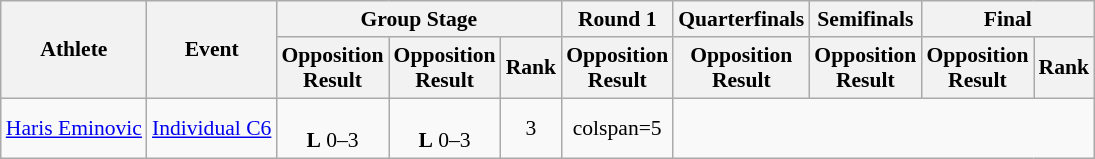<table class=wikitable style="font-size:90%">
<tr>
<th rowspan="2">Athlete</th>
<th rowspan="2">Event</th>
<th colspan="3">Group Stage</th>
<th>Round 1</th>
<th>Quarterfinals</th>
<th>Semifinals</th>
<th colspan="2">Final</th>
</tr>
<tr>
<th>Opposition<br>Result</th>
<th>Opposition<br>Result</th>
<th>Rank</th>
<th>Opposition<br>Result</th>
<th>Opposition<br>Result</th>
<th>Opposition<br>Result</th>
<th>Opposition<br>Result</th>
<th>Rank</th>
</tr>
<tr align=center>
<td align=left><a href='#'>Haris Eminovic</a></td>
<td><a href='#'>Individual C6</a></td>
<td><br><strong>L</strong> 0–3</td>
<td><br><strong>L</strong> 0–3</td>
<td>3</td>
<td>colspan=5 </td>
</tr>
</table>
